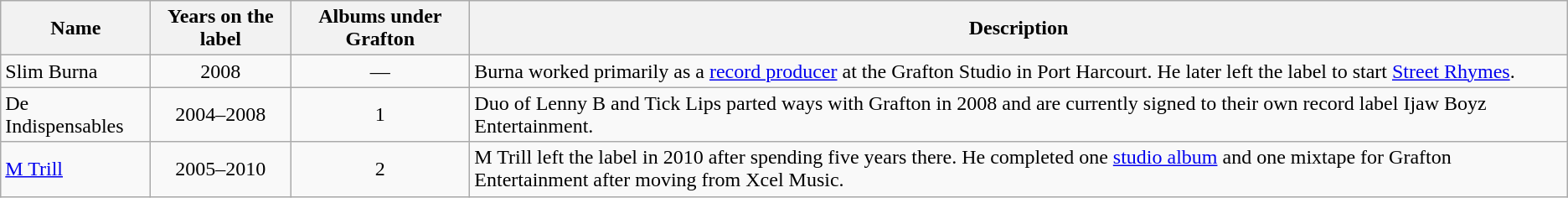<table class="wikitable">
<tr>
<th>Name</th>
<th>Years on the label</th>
<th>Albums under Grafton</th>
<th>Description</th>
</tr>
<tr>
<td>Slim Burna</td>
<td style="text-align:center;">2008</td>
<td style="text-align:center;">—</td>
<td>Burna worked primarily as a <a href='#'>record producer</a> at the Grafton Studio in Port Harcourt. He later left the label to start <a href='#'>Street Rhymes</a>.</td>
</tr>
<tr>
<td>De Indispensables</td>
<td style="text-align:center;">2004–2008</td>
<td style="text-align:center;">1</td>
<td>Duo of Lenny B and Tick Lips parted ways with Grafton in 2008 and are currently signed to their own record label Ijaw Boyz Entertainment.</td>
</tr>
<tr>
<td><a href='#'>M Trill</a></td>
<td style="text-align:center;">2005–2010</td>
<td style="text-align:center;">2</td>
<td>M Trill left the label in 2010 after spending five years there. He completed one <a href='#'>studio album</a> and one mixtape for Grafton Entertainment after moving from Xcel Music.</td>
</tr>
</table>
